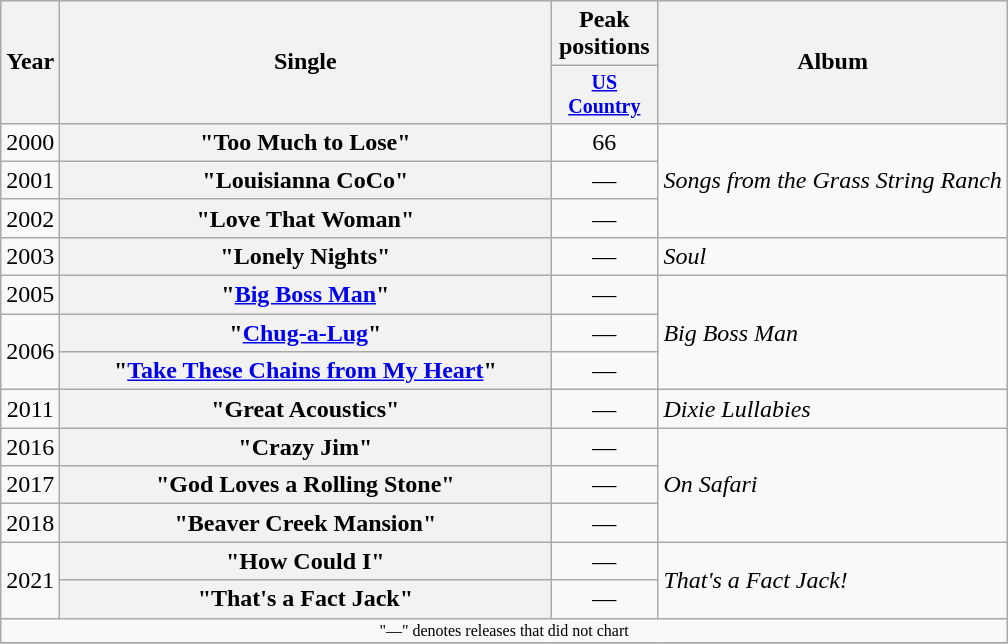<table class="wikitable plainrowheaders" style="text-align:center;">
<tr>
<th rowspan="2">Year</th>
<th rowspan="2" style="width:20em;">Single</th>
<th colspan="1">Peak positions</th>
<th rowspan="2">Album</th>
</tr>
<tr style="font-size: smaller">
<th width="65"><a href='#'>US Country</a><br></th>
</tr>
<tr>
<td>2000</td>
<th scope="row">"Too Much to Lose"</th>
<td>66</td>
<td align="left" rowspan="3"><em>Songs from the Grass String Ranch</em></td>
</tr>
<tr>
<td>2001</td>
<th scope="row">"Louisianna CoCo"</th>
<td>—</td>
</tr>
<tr>
<td>2002</td>
<th scope="row">"Love That Woman"</th>
<td>—</td>
</tr>
<tr>
<td>2003</td>
<th scope="row">"Lonely Nights"</th>
<td>—</td>
<td align="left"><em>Soul</em></td>
</tr>
<tr>
<td>2005</td>
<th scope="row">"<a href='#'>Big Boss Man</a>"</th>
<td>—</td>
<td align="left" rowspan="3"><em>Big Boss Man</em></td>
</tr>
<tr>
<td rowspan="2">2006</td>
<th scope="row">"<a href='#'>Chug-a-Lug</a>"</th>
<td>—</td>
</tr>
<tr>
<th scope="row">"<a href='#'>Take These Chains from My Heart</a>"</th>
<td>—</td>
</tr>
<tr>
<td>2011</td>
<th scope="row">"Great Acoustics"</th>
<td>—</td>
<td align="left"><em>Dixie Lullabies</em></td>
</tr>
<tr>
<td>2016</td>
<th scope="row">"Crazy Jim"</th>
<td>—</td>
<td align="left" rowspan="3"><em>On Safari</em></td>
</tr>
<tr>
<td>2017</td>
<th scope="row">"God Loves a Rolling Stone"</th>
<td>—</td>
</tr>
<tr>
<td>2018</td>
<th scope="row">"Beaver Creek Mansion"</th>
<td>—</td>
</tr>
<tr>
<td rowspan=2>2021</td>
<th scope="row">"How Could I"</th>
<td>—</td>
<td align="left" rowspan=2><em>That's a Fact Jack!</em></td>
</tr>
<tr>
<th scope="row">"That's a Fact Jack"</th>
<td>—</td>
</tr>
<tr>
<td colspan="4" style="font-size:8pt">"—" denotes releases that did not chart</td>
</tr>
<tr>
</tr>
</table>
